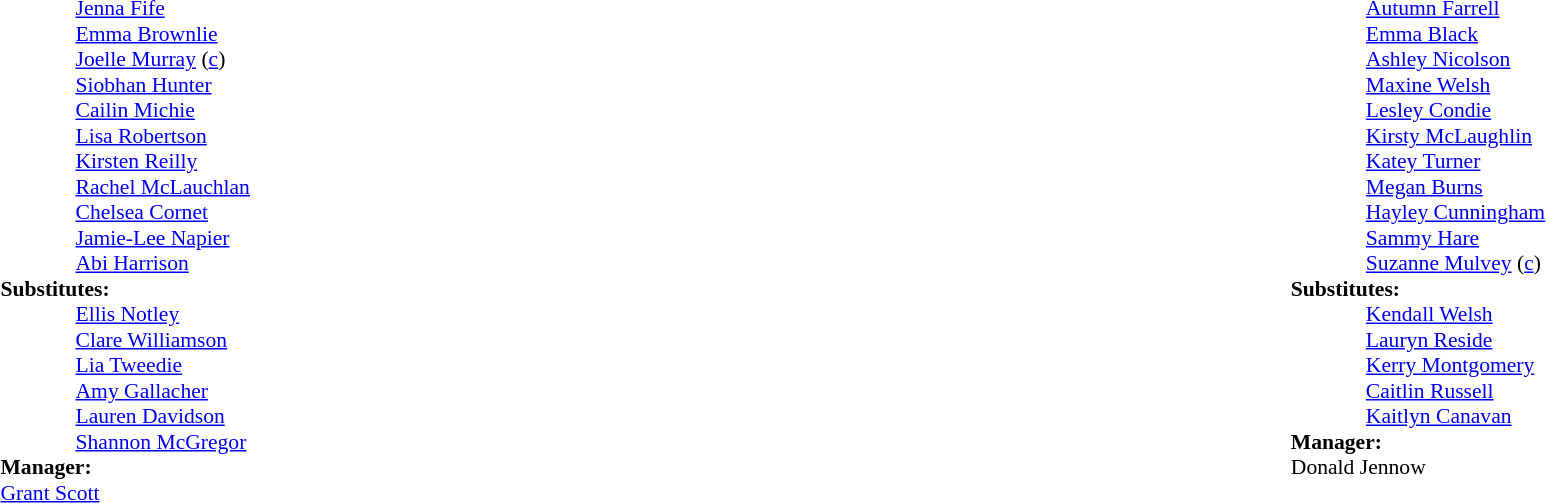<table width="100%">
<tr>
<td valign="top" width="40%"><br><table style="font-size:90%" cellspacing="0" cellpadding="0">
<tr>
<th width=25></th>
<th width=25></th>
</tr>
<tr>
<td></td>
<td></td>
<td> <a href='#'>Jenna Fife</a></td>
</tr>
<tr>
<td></td>
<td></td>
<td> <a href='#'>Emma Brownlie</a> </td>
</tr>
<tr>
<td></td>
<td></td>
<td> <a href='#'>Joelle Murray</a> (<a href='#'>c</a>)</td>
</tr>
<tr>
<td></td>
<td></td>
<td> <a href='#'>Siobhan Hunter</a> </td>
</tr>
<tr>
<td></td>
<td></td>
<td> <a href='#'>Cailin Michie</a></td>
</tr>
<tr>
<td></td>
<td></td>
<td> <a href='#'>Lisa Robertson</a></td>
</tr>
<tr>
<td></td>
<td></td>
<td> <a href='#'>Kirsten Reilly</a></td>
</tr>
<tr>
<td></td>
<td></td>
<td> <a href='#'>Rachel McLauchlan</a></td>
</tr>
<tr>
<td></td>
<td></td>
<td> <a href='#'>Chelsea Cornet</a> </td>
</tr>
<tr>
<td></td>
<td></td>
<td> <a href='#'>Jamie-Lee Napier</a> </td>
</tr>
<tr>
<td></td>
<td></td>
<td> <a href='#'>Abi Harrison</a> </td>
</tr>
<tr>
<td colspan="4"><strong>Substitutes:</strong></td>
</tr>
<tr>
</tr>
<tr>
<td></td>
<td></td>
<td> <a href='#'>Ellis Notley</a> </td>
</tr>
<tr>
<td></td>
<td></td>
<td> <a href='#'>Clare Williamson</a> </td>
</tr>
<tr>
<td></td>
<td></td>
<td> <a href='#'>Lia Tweedie</a> </td>
</tr>
<tr>
<td></td>
<td></td>
<td> <a href='#'>Amy Gallacher</a> </td>
</tr>
<tr>
<td></td>
<td></td>
<td> <a href='#'>Lauren Davidson</a> </td>
</tr>
<tr>
<td></td>
<td></td>
<td> <a href='#'>Shannon McGregor</a></td>
</tr>
<tr>
<td colspan="4"><strong>Manager:</strong></td>
</tr>
<tr>
<td colspan="4"> <a href='#'>Grant Scott</a></td>
</tr>
</table>
</td>
<td valign="top"></td>
<td valign="top" width="50%"><br><table style="font-size:90%; margin:auto" cellspacing="0" cellpadding="0">
<tr>
<th width=25></th>
<th width=25></th>
</tr>
<tr>
<td></td>
<td></td>
<td> <a href='#'>Autumn Farrell</a></td>
</tr>
<tr>
<td></td>
<td></td>
<td> <a href='#'>Emma Black</a></td>
</tr>
<tr>
<td></td>
<td></td>
<td> <a href='#'>Ashley Nicolson</a></td>
</tr>
<tr>
<td></td>
<td></td>
<td> <a href='#'>Maxine Welsh</a> </td>
</tr>
<tr>
<td></td>
<td></td>
<td> <a href='#'>Lesley Condie</a></td>
</tr>
<tr>
<td></td>
<td></td>
<td> <a href='#'>Kirsty McLaughlin</a></td>
</tr>
<tr>
<td></td>
<td></td>
<td> <a href='#'>Katey Turner</a> </td>
</tr>
<tr>
<td></td>
<td></td>
<td> <a href='#'>Megan Burns</a></td>
</tr>
<tr>
<td></td>
<td></td>
<td> <a href='#'>Hayley Cunningham</a></td>
</tr>
<tr>
<td></td>
<td></td>
<td> <a href='#'>Sammy Hare</a> </td>
</tr>
<tr>
<td></td>
<td></td>
<td> <a href='#'>Suzanne Mulvey</a> (<a href='#'>c</a>)</td>
</tr>
<tr>
<td colspan="4"><strong>Substitutes:</strong></td>
</tr>
<tr>
<td></td>
<td></td>
<td> <a href='#'>Kendall Welsh</a></td>
</tr>
<tr>
<td></td>
<td></td>
<td> <a href='#'>Lauryn Reside</a> </td>
</tr>
<tr>
<td></td>
<td></td>
<td> <a href='#'>Kerry Montgomery</a></td>
</tr>
<tr>
<td></td>
<td></td>
<td> <a href='#'>Caitlin Russell</a> </td>
</tr>
<tr>
<td></td>
<td></td>
<td>  <a href='#'>Kaitlyn Canavan</a> </td>
</tr>
<tr>
</tr>
<tr>
</tr>
<tr>
<td colspan="4"><strong>Manager:</strong></td>
</tr>
<tr>
<td colspan="4"> Donald Jennow</td>
</tr>
</table>
</td>
</tr>
</table>
